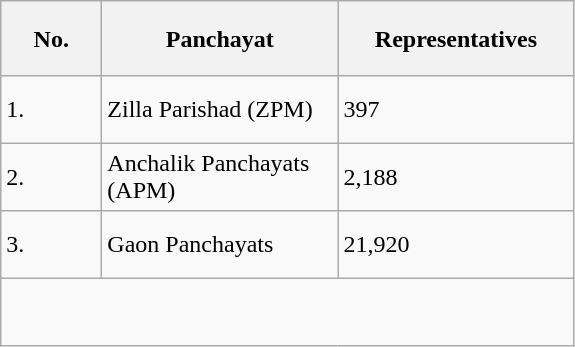<table class="wikitable">
<tr style="height: 50px;">
<th scope="col" style="width:60px;">No.</th>
<th scope="col" style="width:150px;">Panchayat</th>
<th scope="col" style="width:150px;">Representatives</th>
</tr>
<tr style="height: 45px;">
<td>1.</td>
<td>Zilla Parishad (ZPM)</td>
<td>397</td>
</tr>
<tr style="height: 45px;">
<td>2.</td>
<td>Anchalik Panchayats (APM)</td>
<td>2,188</td>
</tr>
<tr style="height: 45px;">
<td>3.</td>
<td>Gaon Panchayats</td>
<td>21,920</td>
</tr>
<tr style="height: 45px;">
</tr>
</table>
